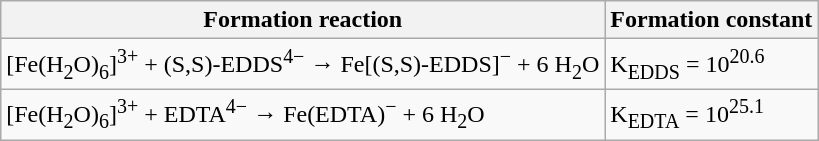<table class="wikitable">
<tr>
<th>Formation reaction</th>
<th>Formation constant</th>
</tr>
<tr>
<td>[Fe(H<sub>2</sub>O)<sub>6</sub>]<sup>3+</sup> + (S,S)-EDDS<sup>4−</sup> → Fe[(S,S)-EDDS]<sup>−</sup> + 6 H<sub>2</sub>O</td>
<td>K<sub>EDDS</sub> = 10<sup>20.6</sup></td>
</tr>
<tr>
<td>[Fe(H<sub>2</sub>O)<sub>6</sub>]<sup>3+</sup> + EDTA<sup>4−</sup> → Fe(EDTA)<sup>−</sup> + 6 H<sub>2</sub>O</td>
<td>K<sub>EDTA</sub> = 10<sup>25.1</sup></td>
</tr>
</table>
